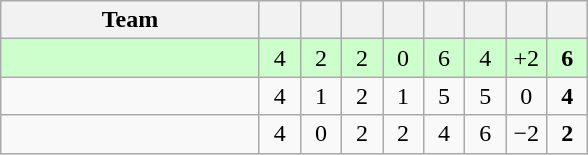<table class="wikitable" style="text-align:center">
<tr>
<th width=165>Team</th>
<th width=20></th>
<th width=20></th>
<th width=20></th>
<th width=20></th>
<th width=20></th>
<th width=20></th>
<th width=20></th>
<th width=20></th>
</tr>
<tr align=center bgcolor=ccffcc>
<td align=left></td>
<td>4</td>
<td>2</td>
<td>2</td>
<td>0</td>
<td>6</td>
<td>4</td>
<td>+2</td>
<td><strong>6</strong></td>
</tr>
<tr align=center>
<td align=left></td>
<td>4</td>
<td>1</td>
<td>2</td>
<td>1</td>
<td>5</td>
<td>5</td>
<td>0</td>
<td><strong>4</strong></td>
</tr>
<tr align=center>
<td align=left></td>
<td>4</td>
<td>0</td>
<td>2</td>
<td>2</td>
<td>4</td>
<td>6</td>
<td>−2</td>
<td><strong>2</strong></td>
</tr>
</table>
